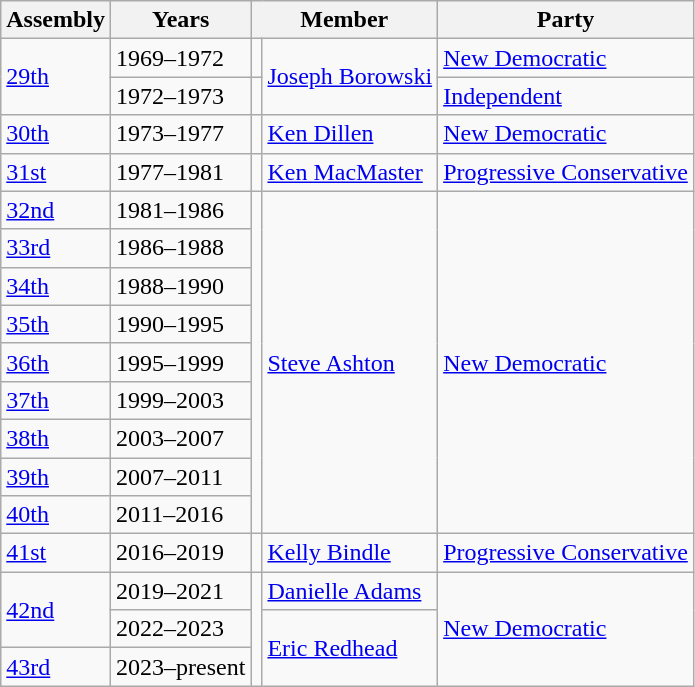<table class="wikitable">
<tr>
<th>Assembly</th>
<th>Years</th>
<th colspan="2">Member</th>
<th>Party<br></th>
</tr>
<tr>
<td rowspan=2><a href='#'>29th</a></td>
<td>1969–1972</td>
<td></td>
<td rowspan=2><a href='#'>Joseph Borowski</a></td>
<td><a href='#'>New Democratic</a></td>
</tr>
<tr>
<td>1972–1973</td>
<td></td>
<td><a href='#'>Independent</a></td>
</tr>
<tr>
<td><a href='#'>30th</a></td>
<td>1973–1977</td>
<td></td>
<td><a href='#'>Ken Dillen</a></td>
<td><a href='#'>New Democratic</a></td>
</tr>
<tr>
<td><a href='#'>31st</a></td>
<td>1977–1981</td>
<td></td>
<td><a href='#'>Ken MacMaster</a></td>
<td><a href='#'>Progressive Conservative</a></td>
</tr>
<tr>
<td><a href='#'>32nd</a></td>
<td>1981–1986</td>
<td rowspan=9 ></td>
<td rowspan=9><a href='#'>Steve Ashton</a></td>
<td rowspan=9><a href='#'>New Democratic</a></td>
</tr>
<tr>
<td><a href='#'>33rd</a></td>
<td>1986–1988</td>
</tr>
<tr>
<td><a href='#'>34th</a></td>
<td>1988–1990</td>
</tr>
<tr>
<td><a href='#'>35th</a></td>
<td>1990–1995</td>
</tr>
<tr>
<td><a href='#'>36th</a></td>
<td>1995–1999</td>
</tr>
<tr>
<td><a href='#'>37th</a></td>
<td>1999–2003</td>
</tr>
<tr>
<td><a href='#'>38th</a></td>
<td>2003–2007</td>
</tr>
<tr>
<td><a href='#'>39th</a></td>
<td>2007–2011</td>
</tr>
<tr>
<td><a href='#'>40th</a></td>
<td>2011–2016</td>
</tr>
<tr>
<td><a href='#'>41st</a></td>
<td>2016–2019</td>
<td></td>
<td><a href='#'>Kelly Bindle</a></td>
<td><a href='#'>Progressive Conservative</a></td>
</tr>
<tr>
<td rowspan=2><a href='#'>42nd</a></td>
<td>2019–2021</td>
<td rowspan=3 ></td>
<td><a href='#'>Danielle Adams</a></td>
<td rowspan=3><a href='#'>New Democratic</a></td>
</tr>
<tr>
<td>2022–2023</td>
<td rowspan=2><a href='#'>Eric Redhead</a></td>
</tr>
<tr>
<td rowspan=1><a href='#'>43rd</a></td>
<td>2023–present</td>
</tr>
</table>
